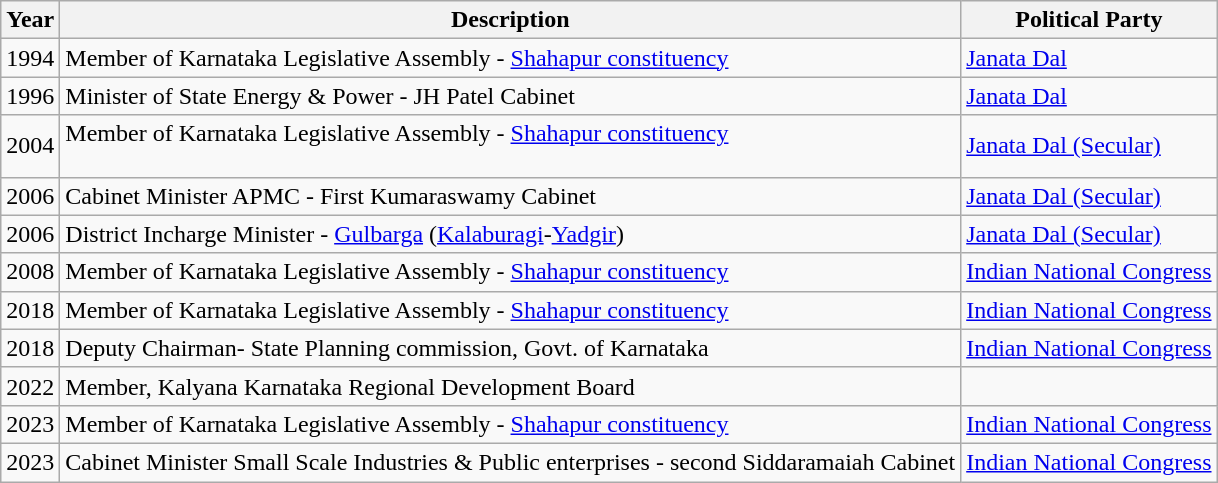<table class="wikitable">
<tr>
<th>Year</th>
<th>Description</th>
<th>Political Party</th>
</tr>
<tr>
<td>1994</td>
<td>Member of Karnataka Legislative Assembly -  <a href='#'>Shahapur constituency</a></td>
<td><a href='#'>Janata Dal</a></td>
</tr>
<tr>
<td>1996</td>
<td>Minister of State Energy & Power - JH Patel Cabinet</td>
<td><a href='#'>Janata Dal</a></td>
</tr>
<tr>
<td>2004</td>
<td>Member of Karnataka Legislative Assembly - <a href='#'>Shahapur constituency</a><ul></ul></td>
<td><a href='#'>Janata Dal (Secular)</a></td>
</tr>
<tr>
<td>2006</td>
<td>Cabinet Minister APMC - First Kumaraswamy Cabinet</td>
<td><a href='#'>Janata Dal (Secular)</a></td>
</tr>
<tr>
<td>2006</td>
<td>District Incharge Minister - <a href='#'>Gulbarga</a> (<a href='#'>Kalaburagi</a>-<a href='#'>Yadgir</a>)</td>
<td><a href='#'>Janata Dal (Secular)</a></td>
</tr>
<tr>
<td>2008</td>
<td>Member of Karnataka Legislative Assembly - <a href='#'>Shahapur constituency</a></td>
<td><a href='#'>Indian National Congress</a></td>
</tr>
<tr>
<td>2018</td>
<td>Member of Karnataka Legislative Assembly - <a href='#'>Shahapur constituency</a></td>
<td><a href='#'>Indian National Congress</a></td>
</tr>
<tr>
<td>2018</td>
<td>Deputy Chairman- State Planning commission, Govt. of Karnataka </td>
<td><a href='#'>Indian National Congress</a></td>
</tr>
<tr>
<td>2022</td>
<td>Member, Kalyana Karnataka Regional Development Board</td>
<td></td>
</tr>
<tr>
<td>2023</td>
<td>Member of Karnataka Legislative Assembly - <a href='#'>Shahapur constituency</a></td>
<td><a href='#'>Indian National Congress</a></td>
</tr>
<tr>
<td>2023</td>
<td>Cabinet Minister Small Scale Industries & Public enterprises - second Siddaramaiah Cabinet </td>
<td><a href='#'>Indian National Congress</a></td>
</tr>
</table>
